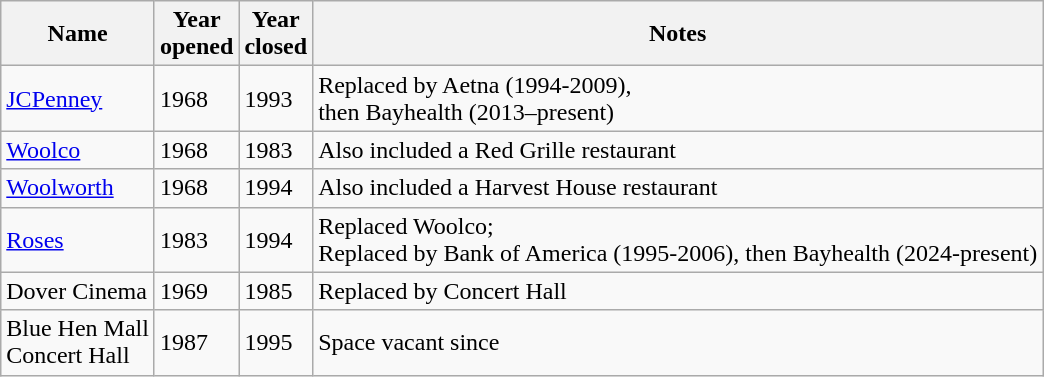<table class="wikitable sortable">
<tr>
<th>Name</th>
<th>Year<br>opened</th>
<th>Year<br>closed</th>
<th class="unsortable">Notes</th>
</tr>
<tr>
<td><a href='#'>JCPenney</a></td>
<td>1968</td>
<td>1993</td>
<td>Replaced by Aetna (1994-2009),<br>then Bayhealth (2013–present)</td>
</tr>
<tr>
<td><a href='#'>Woolco</a></td>
<td>1968</td>
<td>1983</td>
<td>Also included a Red Grille restaurant</td>
</tr>
<tr>
<td><a href='#'>Woolworth</a></td>
<td>1968</td>
<td>1994</td>
<td>Also included a Harvest House restaurant</td>
</tr>
<tr>
<td><a href='#'>Roses</a></td>
<td>1983</td>
<td>1994</td>
<td>Replaced Woolco;<br>Replaced by Bank of America (1995-2006), then Bayhealth (2024-present)</td>
</tr>
<tr>
<td>Dover Cinema</td>
<td>1969</td>
<td>1985</td>
<td>Replaced by Concert Hall</td>
</tr>
<tr>
<td>Blue Hen Mall<br>Concert Hall</td>
<td>1987</td>
<td>1995</td>
<td>Space vacant since </td>
</tr>
</table>
